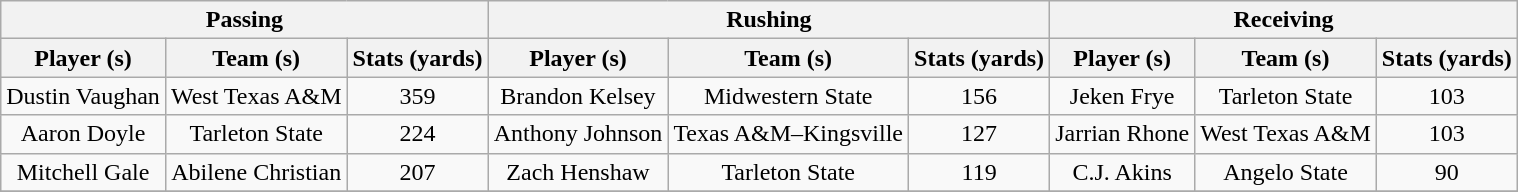<table class="wikitable sortable" style="text-align: center;">
<tr>
<th colspan="3">Passing</th>
<th colspan="3">Rushing</th>
<th colspan="3">Receiving</th>
</tr>
<tr>
<th>Player (s)</th>
<th>Team (s)</th>
<th>Stats (yards)</th>
<th>Player (s)</th>
<th>Team (s)</th>
<th>Stats (yards)</th>
<th>Player (s)</th>
<th>Team (s)</th>
<th>Stats (yards)</th>
</tr>
<tr>
<td>Dustin Vaughan</td>
<td style=>West Texas A&M</td>
<td>359</td>
<td>Brandon Kelsey</td>
<td style=>Midwestern State</td>
<td>156</td>
<td>Jeken Frye</td>
<td style=>Tarleton State</td>
<td>103</td>
</tr>
<tr>
<td>Aaron Doyle</td>
<td style=>Tarleton State</td>
<td>224</td>
<td>Anthony Johnson</td>
<td style=>Texas A&M–Kingsville</td>
<td>127</td>
<td>Jarrian Rhone</td>
<td style=>West Texas A&M</td>
<td>103</td>
</tr>
<tr>
<td>Mitchell Gale</td>
<td style=>Abilene Christian</td>
<td>207</td>
<td>Zach Henshaw</td>
<td style=>Tarleton State</td>
<td>119</td>
<td>C.J. Akins</td>
<td style=>Angelo State</td>
<td>90</td>
</tr>
<tr>
</tr>
</table>
